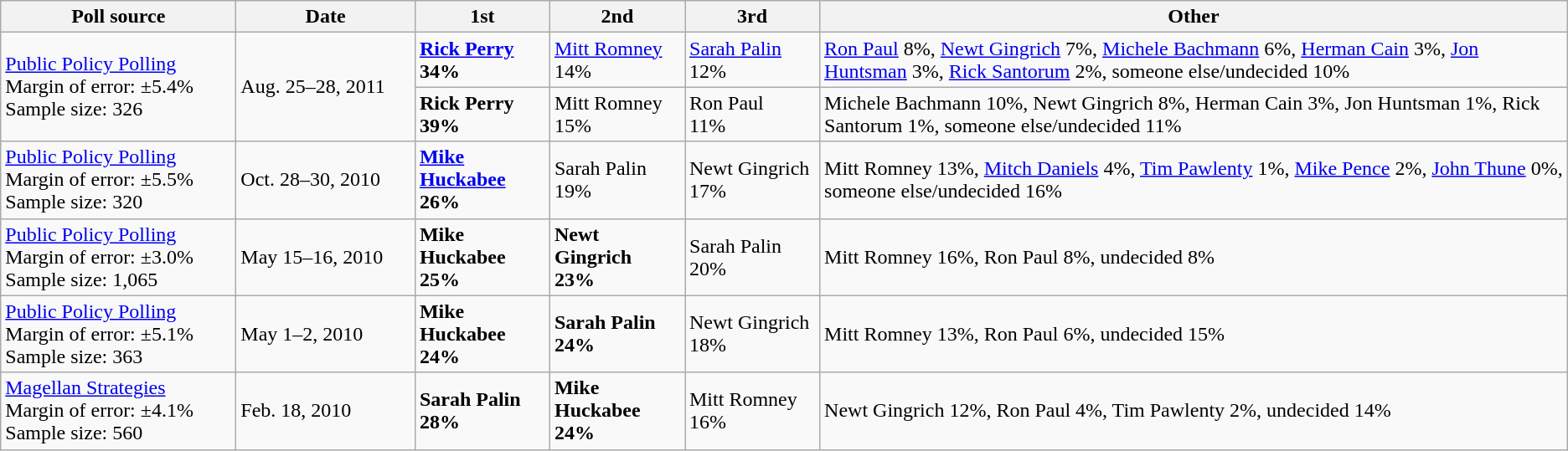<table class="wikitable">
<tr>
<th style="width:180px;">Poll source</th>
<th style="width:135px;">Date</th>
<th style="width:100px;">1st</th>
<th style="width:100px;">2nd</th>
<th style="width:100px;">3rd</th>
<th>Other</th>
</tr>
<tr>
<td rowspan=2><a href='#'>Public Policy Polling</a><br>Margin of error: ±5.4%
<br>Sample size: 326</td>
<td rowspan=2>Aug. 25–28, 2011</td>
<td><strong><a href='#'>Rick Perry</a><br>34%</strong></td>
<td><a href='#'>Mitt Romney</a><br>14%</td>
<td><a href='#'>Sarah Palin</a><br>12%</td>
<td><a href='#'>Ron Paul</a> 8%, <a href='#'>Newt Gingrich</a> 7%, <a href='#'>Michele Bachmann</a> 6%, <a href='#'>Herman Cain</a> 3%, <a href='#'>Jon Huntsman</a> 3%, <a href='#'>Rick Santorum</a> 2%, someone else/undecided 10%</td>
</tr>
<tr>
<td><strong>Rick Perry<br>39%</strong></td>
<td>Mitt Romney<br>15%</td>
<td>Ron Paul<br>11%</td>
<td>Michele Bachmann 10%, Newt Gingrich 8%, Herman Cain 3%, Jon Huntsman 1%, Rick Santorum 1%, someone else/undecided 11%</td>
</tr>
<tr>
<td><a href='#'>Public Policy Polling</a><br>Margin of error: ±5.5%
<br>Sample size: 320</td>
<td>Oct. 28–30, 2010</td>
<td><strong><a href='#'>Mike Huckabee</a><br>26%</strong></td>
<td>Sarah Palin<br>19%</td>
<td>Newt Gingrich<br>17%</td>
<td>Mitt Romney 13%, <a href='#'>Mitch Daniels</a> 4%, <a href='#'>Tim Pawlenty</a> 1%, <a href='#'>Mike Pence</a> 2%, <a href='#'>John Thune</a> 0%, someone else/undecided 16%</td>
</tr>
<tr>
<td><a href='#'>Public Policy Polling</a><br>Margin of error: ±3.0%
<br>Sample size: 1,065</td>
<td>May 15–16, 2010</td>
<td><strong>Mike Huckabee<br>25%</strong></td>
<td><strong>Newt Gingrich<br>23%</strong></td>
<td>Sarah Palin<br>20%</td>
<td>Mitt Romney 16%, Ron Paul 8%, undecided 8%</td>
</tr>
<tr>
<td><a href='#'>Public Policy Polling</a><br>Margin of error: ±5.1%
<br>Sample size: 363</td>
<td>May 1–2, 2010</td>
<td><strong>Mike Huckabee<br>24%</strong></td>
<td><strong>Sarah Palin<br>24%</strong></td>
<td>Newt Gingrich<br>18%</td>
<td>Mitt Romney 13%, Ron Paul 6%, undecided 15%</td>
</tr>
<tr>
<td><a href='#'>Magellan Strategies</a><br>Margin of error: ±4.1%
<br>Sample size: 560</td>
<td>Feb. 18, 2010</td>
<td><strong>Sarah Palin<br>28%</strong></td>
<td><strong>Mike Huckabee<br>24%</strong></td>
<td>Mitt Romney<br>16%</td>
<td>Newt Gingrich 12%, Ron Paul 4%, Tim Pawlenty 2%, undecided 14%</td>
</tr>
</table>
